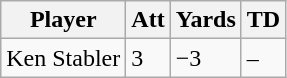<table class="wikitable">
<tr>
<th>Player</th>
<th>Att</th>
<th>Yards</th>
<th>TD</th>
</tr>
<tr>
<td>Ken Stabler</td>
<td>3</td>
<td>−3</td>
<td>–</td>
</tr>
</table>
